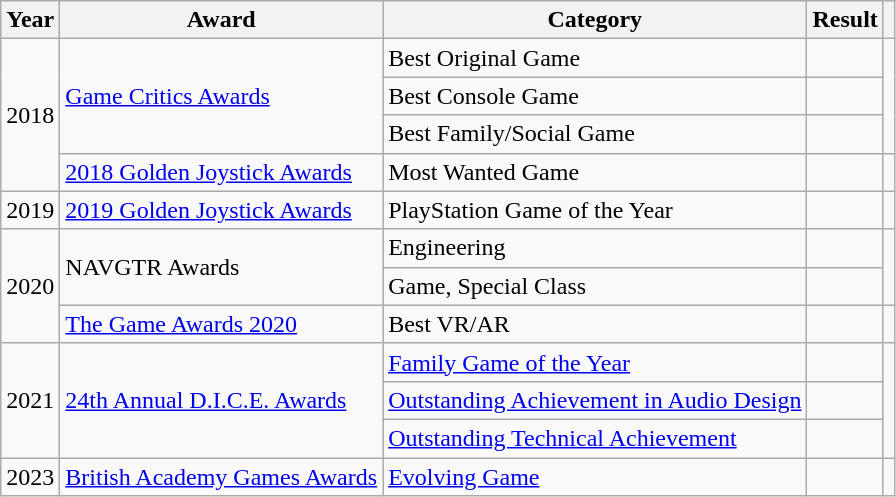<table class="wikitable sortable">
<tr>
<th>Year</th>
<th>Award</th>
<th>Category</th>
<th>Result</th>
<th></th>
</tr>
<tr>
<td style="text-align:center;" rowspan="4">2018</td>
<td rowspan="3"><a href='#'>Game Critics Awards</a></td>
<td>Best Original Game</td>
<td></td>
<td rowspan="3" style="text-align:center;"></td>
</tr>
<tr>
<td>Best Console Game</td>
<td></td>
</tr>
<tr>
<td>Best Family/Social Game</td>
<td></td>
</tr>
<tr>
<td><a href='#'>2018 Golden Joystick Awards</a></td>
<td>Most Wanted Game</td>
<td></td>
<td style="text-align:center;"></td>
</tr>
<tr>
<td style="text-align:center;">2019</td>
<td><a href='#'>2019 Golden Joystick Awards</a></td>
<td>PlayStation Game of the Year</td>
<td></td>
<td style="text-align:center;"></td>
</tr>
<tr>
<td rowspan="3" style="text-align:center;">2020</td>
<td rowspan="2">NAVGTR Awards</td>
<td>Engineering</td>
<td></td>
<td rowspan="2" style="text-align:center;"></td>
</tr>
<tr>
<td>Game, Special Class</td>
<td></td>
</tr>
<tr>
<td><a href='#'>The Game Awards 2020</a></td>
<td>Best VR/AR</td>
<td></td>
<td style="text-align:center;"></td>
</tr>
<tr>
<td rowspan="3" style="text-align:center;">2021</td>
<td rowspan="3"><a href='#'>24th Annual D.I.C.E. Awards</a></td>
<td><a href='#'>Family Game of the Year</a></td>
<td></td>
<td rowspan="3" style="text-align:center;"></td>
</tr>
<tr>
<td><a href='#'>Outstanding Achievement in Audio Design</a></td>
<td></td>
</tr>
<tr>
<td><a href='#'>Outstanding Technical Achievement</a></td>
<td></td>
</tr>
<tr>
<td style="text-align:center;">2023</td>
<td><a href='#'>British Academy Games Awards</a></td>
<td><a href='#'>Evolving Game</a></td>
<td></td>
<td style="text-align:center;"></td>
</tr>
</table>
